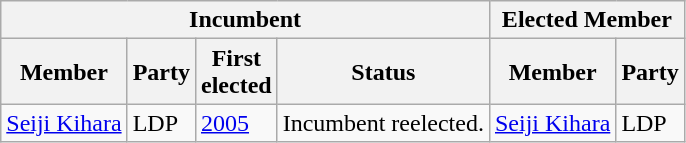<table class="wikitable sortable">
<tr>
<th colspan=4>Incumbent</th>
<th colspan=2>Elected Member</th>
</tr>
<tr>
<th>Member</th>
<th>Party</th>
<th>First<br>elected</th>
<th>Status</th>
<th>Member</th>
<th>Party</th>
</tr>
<tr>
<td><a href='#'>Seiji Kihara</a></td>
<td>LDP</td>
<td><a href='#'>2005</a></td>
<td>Incumbent reelected.</td>
<td><a href='#'>Seiji Kihara</a></td>
<td>LDP</td>
</tr>
</table>
